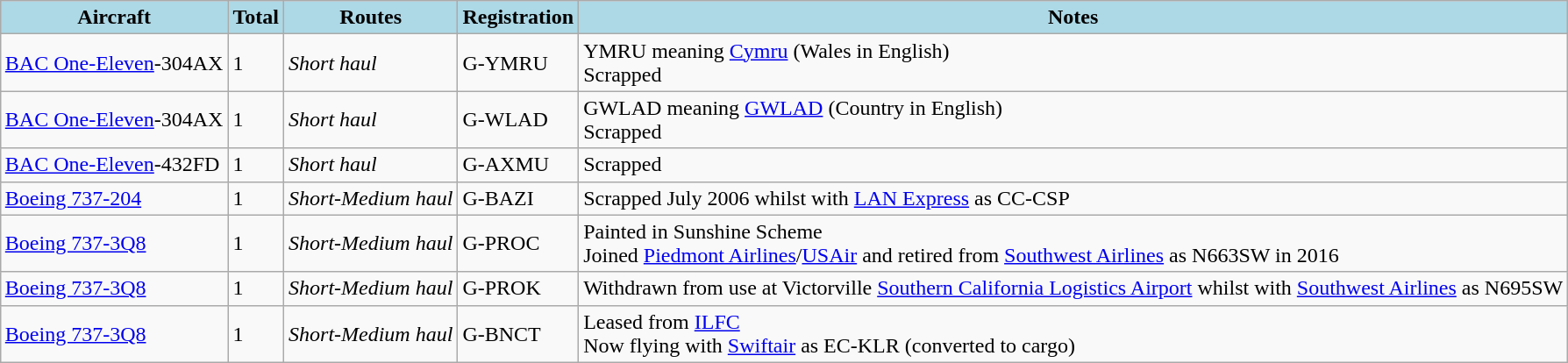<table class="wikitable"  style="margin:1em auto;">
<tr>
<th style="background-color:lightblue;">Aircraft</th>
<th style="background-color:lightblue;">Total</th>
<th style="background-color:lightblue;">Routes</th>
<th style="background-color:lightblue;">Registration</th>
<th style="background-color:lightblue;">Notes</th>
</tr>
<tr>
<td><a href='#'>BAC One-Eleven</a>-304AX</td>
<td>1</td>
<td><em>Short haul</em></td>
<td>G-YMRU</td>
<td>YMRU meaning <a href='#'>Cymru</a> (Wales in English)<br>Scrapped</td>
</tr>
<tr>
<td><a href='#'>BAC One-Eleven</a>-304AX</td>
<td>1</td>
<td><em>Short haul</em></td>
<td>G-WLAD</td>
<td>GWLAD meaning <a href='#'>GWLAD</a> (Country in English)<br>Scrapped</td>
</tr>
<tr>
<td><a href='#'>BAC One-Eleven</a>-432FD</td>
<td>1</td>
<td><em>Short haul</em></td>
<td>G-AXMU</td>
<td>Scrapped</td>
</tr>
<tr>
<td><a href='#'>Boeing 737-204</a></td>
<td>1</td>
<td><em>Short-Medium haul</em></td>
<td>G-BAZI</td>
<td>Scrapped July 2006 whilst with <a href='#'>LAN Express</a> as CC-CSP</td>
</tr>
<tr>
<td><a href='#'>Boeing 737-3Q8</a></td>
<td>1</td>
<td><em>Short-Medium haul</em></td>
<td>G-PROC</td>
<td>Painted in Sunshine Scheme<br>Joined <a href='#'>Piedmont Airlines</a>/<a href='#'>USAir</a> and retired from <a href='#'>Southwest Airlines</a> as N663SW in 2016</td>
</tr>
<tr>
<td><a href='#'>Boeing 737-3Q8</a></td>
<td>1</td>
<td><em>Short-Medium haul</em></td>
<td>G-PROK</td>
<td>Withdrawn from use at Victorville <a href='#'>Southern California Logistics Airport</a> whilst with <a href='#'>Southwest Airlines</a> as N695SW</td>
</tr>
<tr>
<td><a href='#'>Boeing 737-3Q8</a></td>
<td>1</td>
<td><em>Short-Medium haul</em></td>
<td>G-BNCT</td>
<td>Leased from <a href='#'>ILFC</a><br>Now flying with <a href='#'>Swiftair</a> as EC-KLR (converted to cargo)</td>
</tr>
</table>
